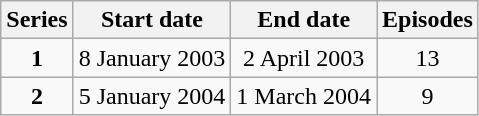<table class="wikitable" style="text-align:center;">
<tr>
<th>Series</th>
<th>Start date</th>
<th>End date</th>
<th>Episodes</th>
</tr>
<tr>
<td><strong>1</strong></td>
<td>8 January 2003</td>
<td>2 April 2003</td>
<td>13</td>
</tr>
<tr>
<td><strong>2</strong></td>
<td>5 January 2004</td>
<td>1 March 2004</td>
<td>9</td>
</tr>
</table>
